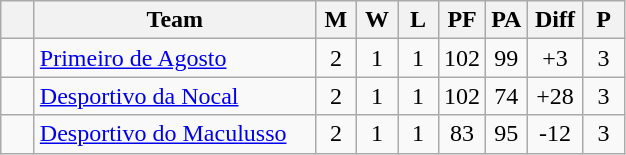<table class="wikitable" style="text-align:center">
<tr>
<th width=15></th>
<th width=180>Team</th>
<th width=20>M</th>
<th width=20>W</th>
<th width=20>L</th>
<th width=20>PF</th>
<th width=20>PA</th>
<th width=30>Diff</th>
<th width=20>P</th>
</tr>
<tr>
<td></td>
<td align=left><a href='#'>Primeiro de Agosto</a></td>
<td>2</td>
<td>1</td>
<td>1</td>
<td>102</td>
<td>99</td>
<td>+3</td>
<td>3</td>
</tr>
<tr>
<td></td>
<td align=left><a href='#'>Desportivo da Nocal</a></td>
<td>2</td>
<td>1</td>
<td>1</td>
<td>102</td>
<td>74</td>
<td>+28</td>
<td>3</td>
</tr>
<tr>
<td></td>
<td align=left><a href='#'>Desportivo do Maculusso</a></td>
<td>2</td>
<td>1</td>
<td>1</td>
<td>83</td>
<td>95</td>
<td>-12</td>
<td>3</td>
</tr>
</table>
